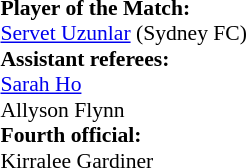<table width=100% style="font-size: 90%">
<tr>
<td><br><strong>Player of the Match:</strong>
<br><a href='#'>Servet Uzunlar</a> (Sydney FC)<br><strong>Assistant referees:</strong><br><a href='#'>Sarah Ho</a><br>Allyson Flynn
<br><strong>Fourth official:</strong><br>Kirralee Gardiner</td>
</tr>
</table>
